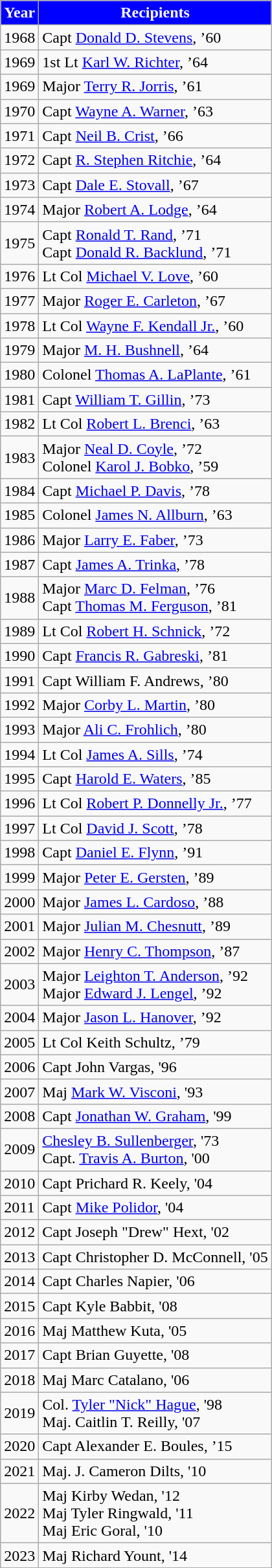<table class="wikitable" border="1">
<tr>
<th style="background:blue; color:white">Year</th>
<th style="background:blue; color:white">Recipients</th>
</tr>
<tr>
<td>1968</td>
<td>Capt <a href='#'>Donald D. Stevens</a>, ’60</td>
</tr>
<tr>
<td>1969</td>
<td>1st Lt <a href='#'>Karl W. Richter</a>, ’64</td>
</tr>
<tr>
<td>1969</td>
<td>Major <a href='#'>Terry R. Jorris</a>, ’61</td>
</tr>
<tr>
<td>1970</td>
<td>Capt <a href='#'>Wayne A. Warner</a>, ’63</td>
</tr>
<tr>
<td>1971</td>
<td>Capt <a href='#'>Neil B. Crist</a>, ’66</td>
</tr>
<tr>
<td>1972</td>
<td>Capt <a href='#'>R. Stephen Ritchie</a>, ’64</td>
</tr>
<tr>
<td>1973</td>
<td>Capt <a href='#'>Dale E. Stovall</a>, ’67</td>
</tr>
<tr>
<td>1974</td>
<td>Major <a href='#'>Robert A. Lodge</a>, ’64</td>
</tr>
<tr>
<td>1975</td>
<td>Capt <a href='#'>Ronald T. Rand</a>, ’71<br>Capt <a href='#'>Donald R. Backlund</a>, ’71</td>
</tr>
<tr>
<td>1976</td>
<td>Lt Col <a href='#'>Michael V. Love</a>, ’60</td>
</tr>
<tr>
<td>1977</td>
<td>Major <a href='#'>Roger E. Carleton</a>, ’67</td>
</tr>
<tr>
<td>1978</td>
<td>Lt Col <a href='#'>Wayne F. Kendall Jr.</a>, ’60</td>
</tr>
<tr>
<td>1979</td>
<td>Major <a href='#'>M. H. Bushnell</a>, ’64</td>
</tr>
<tr>
<td>1980</td>
<td>Colonel <a href='#'>Thomas A. LaPlante</a>, ’61</td>
</tr>
<tr>
<td>1981</td>
<td>Capt <a href='#'>William T. Gillin</a>, ’73</td>
</tr>
<tr>
<td>1982</td>
<td>Lt Col <a href='#'>Robert L. Brenci</a>, ’63</td>
</tr>
<tr>
<td>1983</td>
<td>Major <a href='#'>Neal D. Coyle</a>, ’72<br>Colonel <a href='#'>Karol J. Bobko</a>, ’59</td>
</tr>
<tr>
<td>1984</td>
<td>Capt <a href='#'>Michael P. Davis</a>, ’78</td>
</tr>
<tr>
<td>1985</td>
<td>Colonel <a href='#'>James N. Allburn</a>, ’63</td>
</tr>
<tr>
<td>1986</td>
<td>Major <a href='#'>Larry E. Faber</a>, ’73</td>
</tr>
<tr>
<td>1987</td>
<td>Capt <a href='#'>James A. Trinka</a>, ’78</td>
</tr>
<tr>
<td>1988</td>
<td>Major <a href='#'>Marc D. Felman</a>, ’76<br>Capt <a href='#'>Thomas M. Ferguson</a>, ’81</td>
</tr>
<tr>
<td>1989</td>
<td>Lt Col <a href='#'>Robert H. Schnick</a>, ’72</td>
</tr>
<tr>
<td>1990</td>
<td>Capt <a href='#'>Francis R. Gabreski</a>, ’81</td>
</tr>
<tr>
<td>1991</td>
<td>Capt William F. Andrews, ’80</td>
</tr>
<tr>
<td>1992</td>
<td>Major <a href='#'>Corby L. Martin</a>, ’80</td>
</tr>
<tr>
<td>1993</td>
<td>Major <a href='#'>Ali C. Frohlich</a>, ’80</td>
</tr>
<tr>
<td>1994</td>
<td>Lt Col <a href='#'>James A. Sills</a>, ’74</td>
</tr>
<tr>
<td>1995</td>
<td>Capt <a href='#'>Harold E. Waters</a>, ’85</td>
</tr>
<tr>
<td>1996</td>
<td>Lt Col <a href='#'>Robert P. Donnelly Jr.</a>, ’77</td>
</tr>
<tr>
<td>1997</td>
<td>Lt Col <a href='#'>David J. Scott</a>, ’78</td>
</tr>
<tr>
<td>1998</td>
<td>Capt <a href='#'>Daniel E. Flynn</a>, ’91</td>
</tr>
<tr>
<td>1999</td>
<td>Major <a href='#'>Peter E. Gersten</a>, ’89</td>
</tr>
<tr>
<td>2000</td>
<td>Major <a href='#'>James L. Cardoso</a>, ’88</td>
</tr>
<tr>
<td>2001</td>
<td>Major <a href='#'>Julian M. Chesnutt</a>, ’89</td>
</tr>
<tr>
<td>2002</td>
<td>Major <a href='#'>Henry C. Thompson</a>, ’87</td>
</tr>
<tr>
<td>2003</td>
<td>Major <a href='#'>Leighton T. Anderson</a>, ’92<br>Major <a href='#'>Edward J. Lengel</a>, ’92</td>
</tr>
<tr>
<td>2004</td>
<td>Major <a href='#'>Jason L. Hanover</a>, ’92</td>
</tr>
<tr>
<td>2005</td>
<td>Lt Col Keith Schultz, ’79</td>
</tr>
<tr>
<td>2006</td>
<td>Capt John Vargas, '96</td>
</tr>
<tr>
<td>2007</td>
<td>Maj <a href='#'>Mark W. Visconi</a>, '93</td>
</tr>
<tr>
<td>2008</td>
<td>Capt <a href='#'>Jonathan W. Graham</a>, '99</td>
</tr>
<tr>
<td>2009</td>
<td><a href='#'>Chesley B. Sullenberger</a>, '73<br>Capt. <a href='#'>Travis A. Burton</a>, '00</td>
</tr>
<tr>
<td>2010</td>
<td>Capt Prichard R. Keely, '04</td>
</tr>
<tr>
<td>2011</td>
<td>Capt <a href='#'>Mike Polidor</a>, '04</td>
</tr>
<tr>
<td>2012</td>
<td>Capt Joseph "Drew" Hext, '02</td>
</tr>
<tr>
<td>2013</td>
<td>Capt Christopher D. McConnell, '05</td>
</tr>
<tr>
<td>2014</td>
<td>Capt Charles Napier, '06</td>
</tr>
<tr>
<td>2015</td>
<td>Capt Kyle Babbit, '08</td>
</tr>
<tr>
<td>2016</td>
<td>Maj Matthew Kuta, '05</td>
</tr>
<tr>
<td>2017</td>
<td>Capt Brian Guyette, '08</td>
</tr>
<tr>
<td>2018</td>
<td>Maj Marc Catalano, '06</td>
</tr>
<tr>
<td>2019</td>
<td>Col. <a href='#'>Tyler "Nick" Hague</a>, '98<br>Maj. Caitlin T. Reilly, '07</td>
</tr>
<tr>
<td>2020</td>
<td>Capt Alexander E. Boules, ’15</td>
</tr>
<tr>
<td>2021</td>
<td>Maj. J. Cameron Dilts, '10</td>
</tr>
<tr>
<td>2022</td>
<td>Maj Kirby Wedan, '12<br>Maj Tyler Ringwald, '11<br>Maj Eric Goral, '10</td>
</tr>
<tr>
<td>2023</td>
<td>Maj Richard Yount, '14</td>
</tr>
</table>
